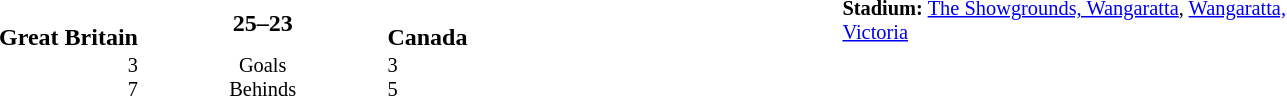<table style="width: 100%; background: transparent;" cellspacing="0">
<tr>
<td align=center valign=top rowspan=3 width=15%></td>
</tr>
<tr>
<td width=24% align=right><br><strong>Great Britain</strong></td>
<td align=center width=13%><strong>25–23</strong></td>
<td width=24%><br><strong>Canada</strong></td>
<td style=font-size:85% rowspan=2 valign=top><strong>Stadium:</strong> <a href='#'>The Showgrounds, Wangaratta</a>, <a href='#'>Wangaratta, Victoria</a></td>
</tr>
<tr style=font-size:85%>
<td align=right valign=top>3<br> 7</td>
<td align=center valign=top>Goals <br>Behinds</td>
<td valign=top>3<br> 5</td>
</tr>
</table>
